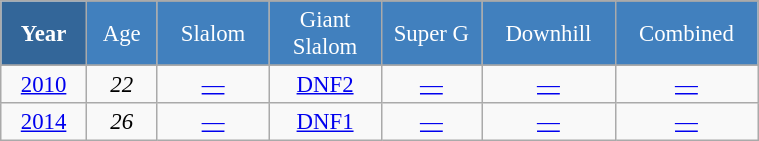<table class="wikitable" style="font-size:95%; text-align:center; border:grey solid 1px; border-collapse:collapse;" width="40%">
<tr style="background-color:#369; color:white;">
<td rowspan="2" colspan="1" width="4%"><strong>Year</strong></td>
</tr>
<tr style="background-color:#4180be; color:white;">
<td width="3%">Age</td>
<td width="5%">Slalom</td>
<td width="5%">Giant<br>Slalom</td>
<td width="5%">Super G</td>
<td width="5%">Downhill</td>
<td width="5%">Combined</td>
</tr>
<tr style="background-color:#8CB2D8; color:white;">
</tr>
<tr>
<td><a href='#'>2010</a></td>
<td><em>22</em></td>
<td><a href='#'>—</a></td>
<td><a href='#'>DNF2</a></td>
<td><a href='#'>—</a></td>
<td><a href='#'>—</a></td>
<td><a href='#'>—</a></td>
</tr>
<tr>
<td><a href='#'>2014</a></td>
<td><em>26</em></td>
<td><a href='#'>—</a></td>
<td><a href='#'>DNF1</a></td>
<td><a href='#'>—</a></td>
<td><a href='#'>—</a></td>
<td><a href='#'>—</a></td>
</tr>
</table>
